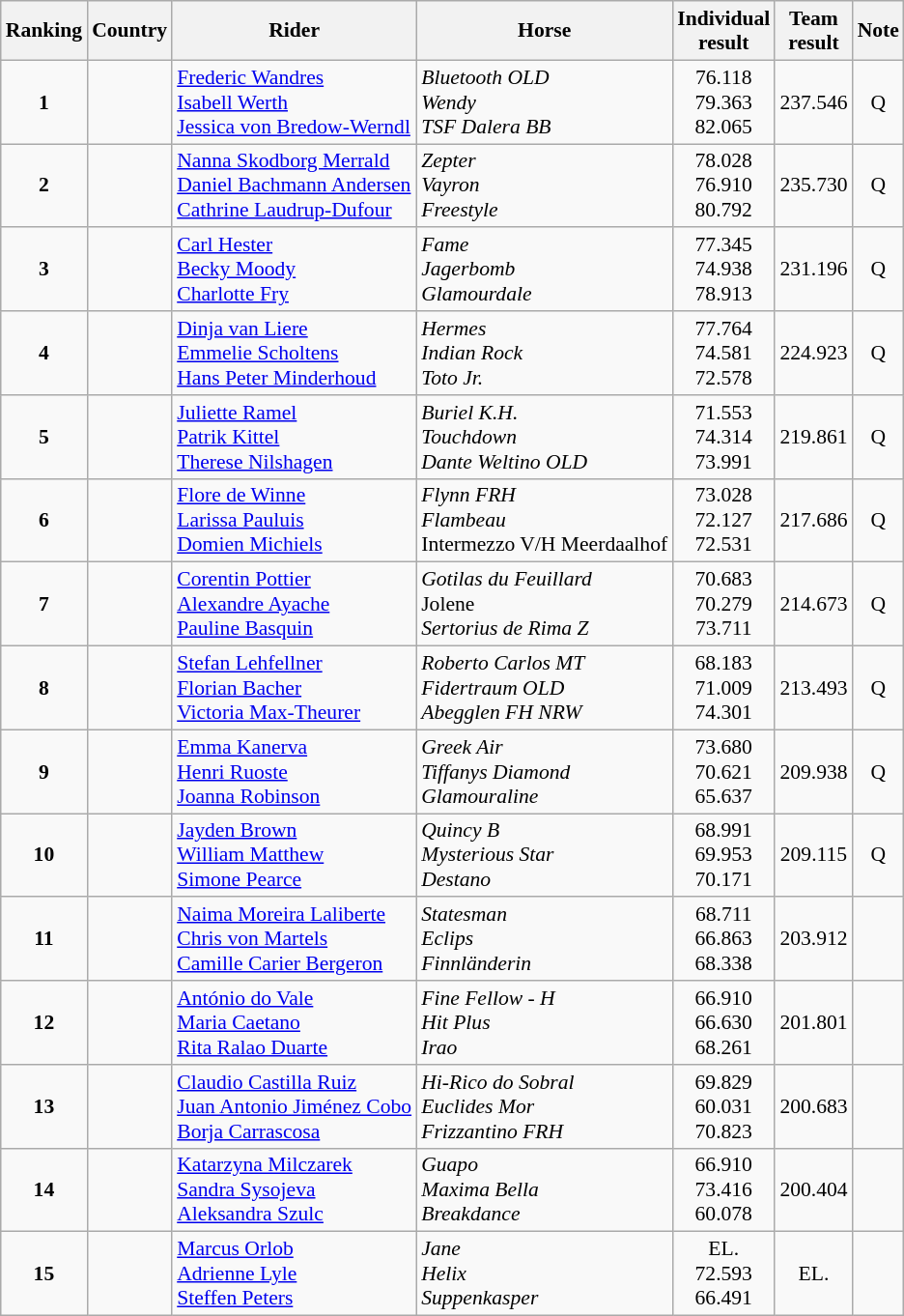<table class="wikitable gauche sortable alternance" style="text-align:center; font-size:90%;">
<tr>
<th scope="col">Ranking</th>
<th scope="col">Country</th>
<th scope="col">Rider</th>
<th scope="col">Horse</th>
<th scope="col">Individual<br>result</th>
<th scope="col">Team<br>result</th>
<th scope="col">Note</th>
</tr>
<tr>
<td><strong>1</strong></td>
<td style="text-align:left;"></td>
<td style="text-align:left;"><a href='#'>Frederic Wandres</a><br><a href='#'>Isabell Werth</a><br><a href='#'>Jessica von Bredow-Werndl</a></td>
<td style="text-align:left;"><em>Bluetooth OLD</em><br><em>Wendy</em><br><em>TSF Dalera BB</em></td>
<td>76.118<br>79.363<br>82.065</td>
<td>237.546</td>
<td>Q</td>
</tr>
<tr>
<td><strong>2</strong></td>
<td style="text-align:left;"></td>
<td style="text-align:left;"><a href='#'>Nanna Skodborg Merrald</a><br><a href='#'>Daniel Bachmann Andersen</a><br><a href='#'>Cathrine Laudrup-Dufour</a></td>
<td style="text-align:left;"><em>Zepter</em><br><em>Vayron</em><br><em>Freestyle</em></td>
<td>78.028<br>76.910<br>80.792</td>
<td>235.730</td>
<td>Q</td>
</tr>
<tr>
<td><strong>3</strong></td>
<td style="text-align:left;"></td>
<td style="text-align:left;"><a href='#'>Carl Hester</a><br><a href='#'>Becky Moody</a><br><a href='#'>Charlotte Fry</a></td>
<td style="text-align:left;"><em>Fame</em><br><em>Jagerbomb</em><br><em>Glamourdale</em></td>
<td>77.345<br>74.938<br>78.913</td>
<td>231.196</td>
<td>Q</td>
</tr>
<tr>
<td><strong>4</strong></td>
<td style="text-align:left;"></td>
<td style="text-align:left;"><a href='#'>Dinja van Liere</a><br><a href='#'>Emmelie Scholtens</a><br><a href='#'>Hans Peter Minderhoud</a></td>
<td style="text-align:left;"><em>Hermes</em><br><em>Indian Rock</em><br><em>Toto Jr.</em></td>
<td>77.764<br>74.581<br>72.578</td>
<td>224.923</td>
<td>Q</td>
</tr>
<tr>
<td><strong>5</strong></td>
<td style="text-align:left;"></td>
<td style="text-align:left;"><a href='#'>Juliette Ramel</a><br><a href='#'>Patrik Kittel</a><br><a href='#'>Therese Nilshagen</a></td>
<td style="text-align:left;"><em>Buriel K.H.</em><br><em>Touchdown</em><br><em>Dante Weltino OLD</em></td>
<td>71.553<br>74.314<br>73.991</td>
<td>219.861</td>
<td>Q</td>
</tr>
<tr>
<td><strong>6</strong></td>
<td style="text-align:left;"></td>
<td style="text-align:left;"><a href='#'>Flore de Winne</a><br><a href='#'>Larissa Pauluis</a><br><a href='#'>Domien Michiels</a></td>
<td style="text-align:left;"><em>Flynn FRH</em><br><em>Flambeau</em><br>Intermezzo V/H Meerdaalhof</td>
<td>73.028<br>72.127<br>72.531</td>
<td>217.686</td>
<td>Q</td>
</tr>
<tr>
<td><strong>7</strong></td>
<td style="text-align:left;"></td>
<td style="text-align:left;"><a href='#'>Corentin Pottier</a><br><a href='#'>Alexandre Ayache</a><br><a href='#'>Pauline Basquin</a></td>
<td style="text-align:left;"><em>Gotilas du Feuillard</em><br>Jolene<em><br>Sertorius de Rima Z</em></td>
<td>70.683<br>70.279<br>73.711</td>
<td>214.673</td>
<td>Q</td>
</tr>
<tr>
<td><strong>8</strong></td>
<td style="text-align:left;"></td>
<td style="text-align:left;"><a href='#'>Stefan Lehfellner</a><br><a href='#'>Florian Bacher</a><br><a href='#'>Victoria Max-Theurer</a></td>
<td style="text-align:left;"><em>Roberto Carlos MT</em><br><em>Fidertraum OLD</em><br><em>Abegglen FH NRW</em></td>
<td>68.183<br>71.009<br>74.301</td>
<td>213.493</td>
<td>Q</td>
</tr>
<tr>
<td><strong>9</strong></td>
<td style="text-align:left;"></td>
<td style="text-align:left;"><a href='#'>Emma Kanerva</a><br><a href='#'>Henri Ruoste</a><br><a href='#'>Joanna Robinson</a></td>
<td style="text-align:left;"><em>Greek Air</em><br><em>Tiffanys Diamond</em><br><em>Glamouraline</em></td>
<td>73.680<br>70.621<br>65.637</td>
<td>209.938</td>
<td>Q</td>
</tr>
<tr>
<td><strong>10</strong></td>
<td style="text-align:left;"></td>
<td style="text-align:left;"><a href='#'>Jayden Brown</a><br><a href='#'>William Matthew</a><br><a href='#'>Simone Pearce</a></td>
<td style="text-align:left;"><em>Quincy B</em><br><em>Mysterious Star</em><br><em>Destano</em></td>
<td>68.991<br>69.953<br>70.171</td>
<td>209.115</td>
<td>Q</td>
</tr>
<tr>
<td><strong>11</strong></td>
<td style="text-align:left;"></td>
<td style="text-align:left;"><a href='#'>Naima Moreira Laliberte</a><br><a href='#'>Chris von Martels</a><br><a href='#'>Camille Carier Bergeron</a></td>
<td style="text-align:left;"><em>Statesman</em><br><em>Eclips</em><br><em>Finnländerin</em></td>
<td>68.711<br>66.863<br>68.338</td>
<td>203.912</td>
<td></td>
</tr>
<tr>
<td><strong>12</strong></td>
<td style="text-align:left;"></td>
<td style="text-align:left;"><a href='#'>António do Vale</a><br><a href='#'>Maria Caetano</a><br><a href='#'>Rita Ralao Duarte</a></td>
<td style="text-align:left;"><em>Fine Fellow - H</em><br><em>Hit Plus</em><br><em>Irao</em></td>
<td>66.910<br>66.630<br>68.261</td>
<td>201.801</td>
<td></td>
</tr>
<tr>
<td><strong>13</strong></td>
<td style="text-align:left;"></td>
<td style="text-align:left;"><a href='#'>Claudio Castilla Ruiz</a><br><a href='#'>Juan Antonio Jiménez Cobo</a><br><a href='#'>Borja Carrascosa</a></td>
<td style="text-align:left;"><em>Hi-Rico do Sobral</em><br><em>Euclides Mor</em><br><em>Frizzantino FRH</em></td>
<td>69.829<br>60.031<br>70.823</td>
<td>200.683</td>
<td></td>
</tr>
<tr>
<td><strong>14</strong></td>
<td style="text-align:left;"></td>
<td style="text-align:left;"><a href='#'>Katarzyna Milczarek</a><br><a href='#'>Sandra Sysojeva</a><br><a href='#'>Aleksandra Szulc</a></td>
<td style="text-align:left;"><em>Guapo</em><br><em>Maxima Bella</em><br><em>Breakdance</em></td>
<td>66.910<br>73.416<br>60.078</td>
<td>200.404</td>
<td></td>
</tr>
<tr>
<td><strong>15</strong></td>
<td style="text-align:left;"></td>
<td style="text-align:left;"><a href='#'>Marcus Orlob</a><br><a href='#'>Adrienne Lyle</a><br><a href='#'>Steffen Peters</a></td>
<td style="text-align:left;"><em>Jane</em><br><em>Helix</em><br><em>Suppenkasper</em></td>
<td>EL.<br>72.593<br>66.491</td>
<td>EL.</td>
<td></td>
</tr>
</table>
